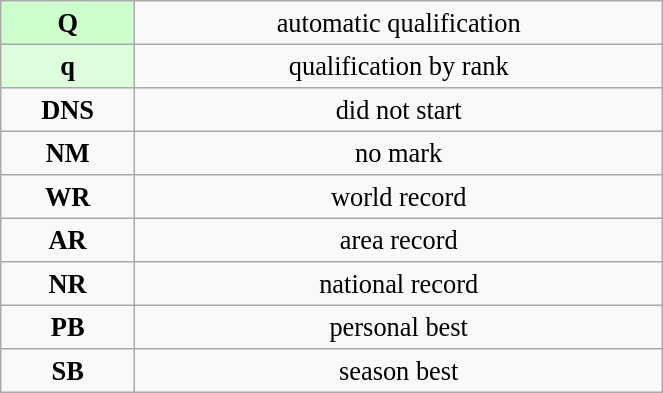<table class="wikitable" style=" text-align:center; font-size:110%;" width="35%">
<tr>
<td bgcolor="ccffcc"><strong>Q</strong></td>
<td>automatic qualification</td>
</tr>
<tr>
<td bgcolor="ddffdd"><strong>q</strong></td>
<td>qualification by rank</td>
</tr>
<tr>
<td><strong>DNS</strong></td>
<td>did not start</td>
</tr>
<tr>
<td><strong>NM</strong></td>
<td>no mark</td>
</tr>
<tr>
<td><strong>WR</strong></td>
<td>world record</td>
</tr>
<tr>
<td><strong>AR</strong></td>
<td>area record</td>
</tr>
<tr>
<td><strong>NR</strong></td>
<td>national record</td>
</tr>
<tr>
<td><strong>PB</strong></td>
<td>personal best</td>
</tr>
<tr>
<td><strong>SB</strong></td>
<td>season best</td>
</tr>
</table>
